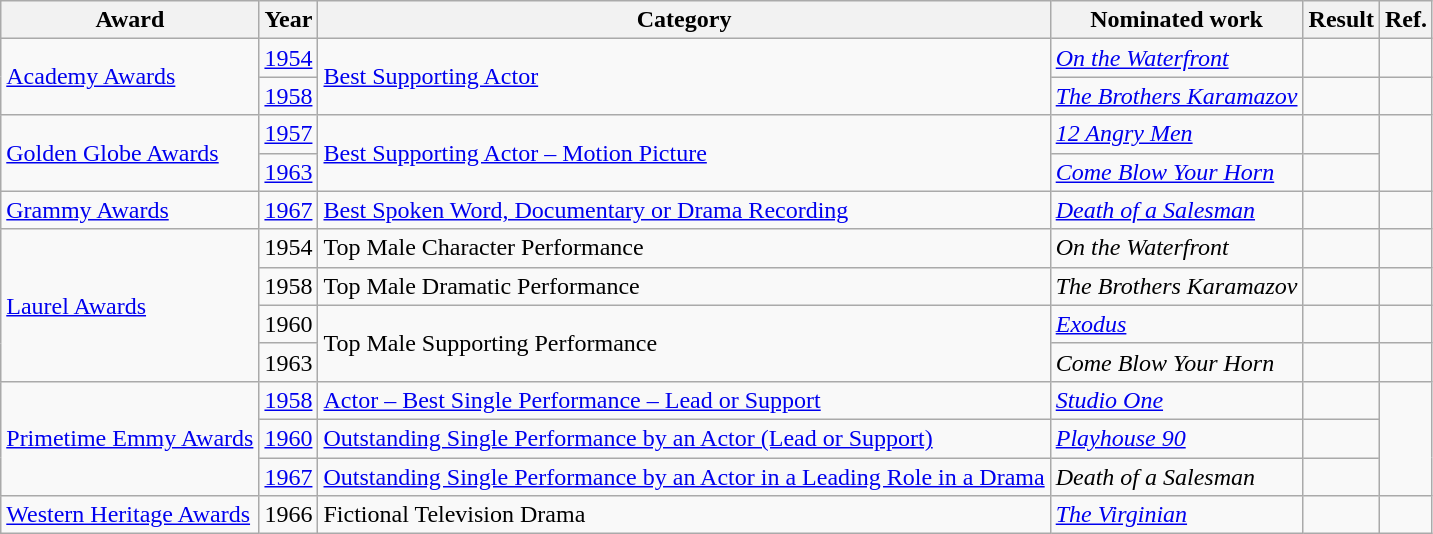<table class="wikitable">
<tr>
<th>Award</th>
<th>Year</th>
<th>Category</th>
<th>Nominated work</th>
<th>Result</th>
<th>Ref.</th>
</tr>
<tr>
<td rowspan="2"><a href='#'>Academy Awards</a></td>
<td><a href='#'>1954</a></td>
<td rowspan="2"><a href='#'>Best Supporting Actor</a></td>
<td><em><a href='#'>On the Waterfront</a></em></td>
<td></td>
<td align="center"></td>
</tr>
<tr>
<td><a href='#'>1958</a></td>
<td><em><a href='#'>The Brothers Karamazov</a></em></td>
<td></td>
<td align="center"></td>
</tr>
<tr>
<td rowspan="2"><a href='#'>Golden Globe Awards</a></td>
<td><a href='#'>1957</a></td>
<td rowspan="2"><a href='#'>Best Supporting Actor – Motion Picture</a></td>
<td><em><a href='#'>12 Angry Men</a></em></td>
<td></td>
<td align="center" rowspan="2"></td>
</tr>
<tr>
<td><a href='#'>1963</a></td>
<td><em><a href='#'>Come Blow Your Horn</a></em></td>
<td></td>
</tr>
<tr>
<td><a href='#'>Grammy Awards</a></td>
<td><a href='#'>1967</a></td>
<td><a href='#'>Best Spoken Word, Documentary or Drama Recording</a></td>
<td><em><a href='#'>Death of a Salesman</a></em></td>
<td></td>
<td align="center"></td>
</tr>
<tr>
<td rowspan="4"><a href='#'>Laurel Awards</a></td>
<td>1954</td>
<td>Top Male Character Performance</td>
<td><em>On the Waterfront</em></td>
<td></td>
<td align="center"></td>
</tr>
<tr>
<td>1958</td>
<td>Top Male Dramatic Performance</td>
<td><em>The Brothers Karamazov</em></td>
<td></td>
<td align="center"></td>
</tr>
<tr>
<td>1960</td>
<td rowspan="2">Top Male Supporting Performance</td>
<td><em><a href='#'>Exodus</a></em></td>
<td></td>
<td align="center"></td>
</tr>
<tr>
<td>1963</td>
<td><em>Come Blow Your Horn</em></td>
<td></td>
<td align="center"></td>
</tr>
<tr>
<td rowspan="3"><a href='#'>Primetime Emmy Awards</a></td>
<td><a href='#'>1958</a></td>
<td><a href='#'>Actor – Best Single Performance – Lead or Support</a></td>
<td><em><a href='#'>Studio One</a></em> </td>
<td></td>
<td align="center" rowspan="3"></td>
</tr>
<tr>
<td><a href='#'>1960</a></td>
<td><a href='#'>Outstanding Single Performance by an Actor (Lead or Support)</a></td>
<td><em><a href='#'>Playhouse 90</a></em> </td>
<td></td>
</tr>
<tr>
<td><a href='#'>1967</a></td>
<td><a href='#'>Outstanding Single Performance by an Actor in a Leading Role in a Drama</a></td>
<td><em>Death of a Salesman</em></td>
<td></td>
</tr>
<tr>
<td><a href='#'>Western Heritage Awards</a></td>
<td>1966</td>
<td>Fictional Television Drama</td>
<td><em><a href='#'>The Virginian</a></em> </td>
<td></td>
<td align="center"></td>
</tr>
</table>
